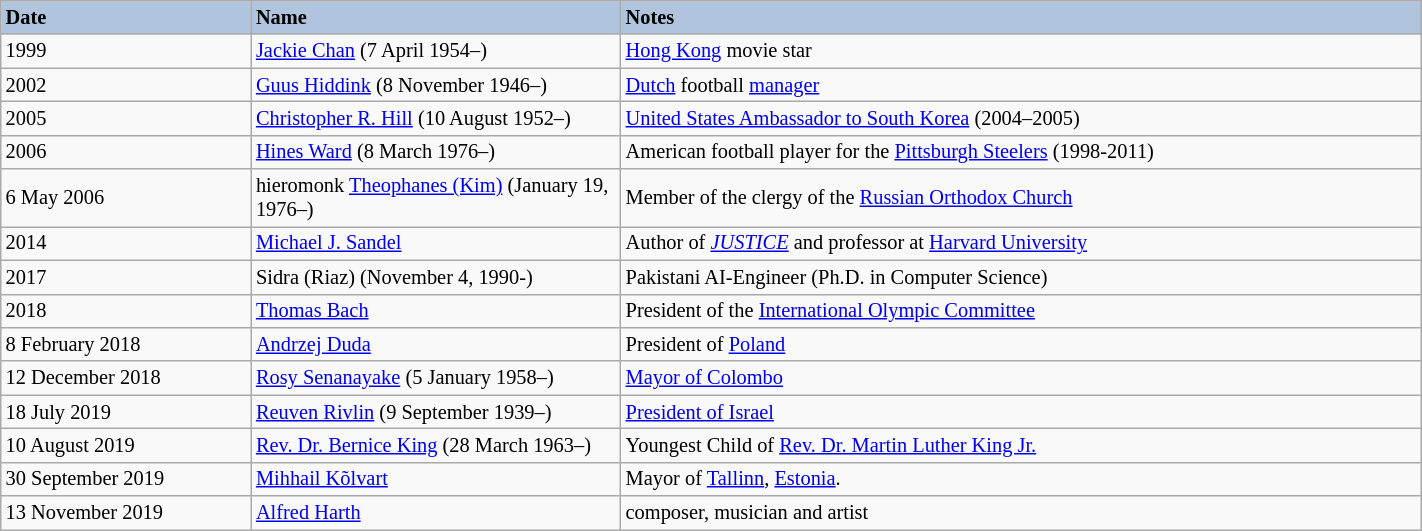<table class="wikitable" width="75%" style="font-size: 85%; border: gray solid 1px; border-collapse: collapse; text-align: middle;">
<tr>
<th style="text-align: left;background:#B0C4DE">Date</th>
<th width="240" style="text-align: left;background:#B0C4DE">Name</th>
<th style="text-align: left;background:#B0C4DE">Notes</th>
</tr>
<tr>
<td>1999</td>
<td><a href='#'>Jackie Chan</a> (7 April 1954–)</td>
<td><a href='#'>Hong Kong</a> movie star</td>
</tr>
<tr>
<td>2002</td>
<td><a href='#'>Guus Hiddink</a> (8 November 1946–)</td>
<td><a href='#'>Dutch</a> football <a href='#'>manager</a></td>
</tr>
<tr>
<td>2005</td>
<td><a href='#'>Christopher R. Hill</a> (10 August 1952–)</td>
<td><a href='#'>United States Ambassador to South Korea</a> (2004–2005)</td>
</tr>
<tr>
<td>2006</td>
<td><a href='#'>Hines Ward</a> (8 March 1976–)</td>
<td>American football player for the <a href='#'>Pittsburgh Steelers</a> (1998-2011)</td>
</tr>
<tr>
<td>6 May 2006</td>
<td>hieromonk <a href='#'>Theophanes (Kim)</a> (January 19, 1976–)</td>
<td>Member of the clergy of the <a href='#'>Russian Orthodox Church</a></td>
</tr>
<tr>
<td>2014</td>
<td><a href='#'>Michael J. Sandel</a></td>
<td>Author of <em><a href='#'>JUSTICE</a></em> and professor at <a href='#'>Harvard University</a></td>
</tr>
<tr>
<td>2017</td>
<td>Sidra (Riaz) (November 4, 1990-)</td>
<td>Pakistani AI-Engineer (Ph.D. in Computer Science)</td>
</tr>
<tr>
<td>2018</td>
<td><a href='#'>Thomas Bach</a></td>
<td>President of the <a href='#'>International Olympic Committee</a></td>
</tr>
<tr>
<td>8 February 2018</td>
<td><a href='#'>Andrzej Duda</a></td>
<td>President of <a href='#'>Poland</a></td>
</tr>
<tr>
<td>12 December 2018</td>
<td><a href='#'>Rosy Senanayake</a> (5 January 1958–)</td>
<td><a href='#'>Mayor of Colombo</a></td>
</tr>
<tr>
<td>18 July 2019</td>
<td><a href='#'>Reuven Rivlin</a> (9 September 1939–)</td>
<td><a href='#'>President of Israel</a>  </td>
</tr>
<tr>
<td>10 August 2019</td>
<td><a href='#'>Rev. Dr. Bernice King</a> (28 March 1963–)</td>
<td>Youngest Child of <a href='#'>Rev. Dr. Martin Luther King Jr.</a>  </td>
</tr>
<tr>
<td>30 September 2019</td>
<td><a href='#'>Mihhail Kõlvart</a></td>
<td>Mayor of <a href='#'>Tallinn</a>, <a href='#'>Estonia</a>.</td>
</tr>
<tr>
<td>13 November 2019</td>
<td><a href='#'>Alfred Harth</a></td>
<td>composer, musician and artist</td>
</tr>
</table>
